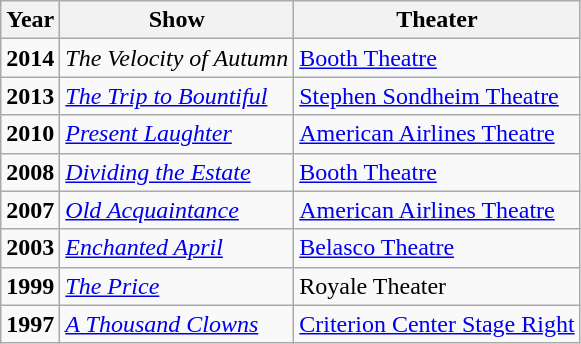<table class="wikitable">
<tr>
<th>Year</th>
<th>Show</th>
<th>Theater</th>
</tr>
<tr>
<td><strong>2014</strong></td>
<td><em>The Velocity of Autumn</em></td>
<td><a href='#'>Booth Theatre</a></td>
</tr>
<tr>
<td><strong>2013</strong></td>
<td><em><a href='#'>The Trip to Bountiful</a></em></td>
<td><a href='#'>Stephen Sondheim Theatre</a></td>
</tr>
<tr>
<td><strong>2010</strong></td>
<td><em><a href='#'>Present Laughter</a></em></td>
<td><a href='#'>American Airlines Theatre</a></td>
</tr>
<tr>
<td><strong>2008</strong></td>
<td><em><a href='#'>Dividing the Estate</a></em></td>
<td><a href='#'>Booth Theatre</a></td>
</tr>
<tr>
<td><strong>2007</strong></td>
<td><em><a href='#'>Old Acquaintance</a></em></td>
<td><a href='#'>American Airlines Theatre</a></td>
</tr>
<tr>
<td><strong>2003</strong></td>
<td><em><a href='#'>Enchanted April</a></em></td>
<td><a href='#'>Belasco Theatre</a></td>
</tr>
<tr>
<td><strong>1999</strong></td>
<td><em><a href='#'>The Price</a></em></td>
<td>Royale Theater</td>
</tr>
<tr>
<td><strong>1997</strong></td>
<td><em><a href='#'>A Thousand Clowns</a></em></td>
<td><a href='#'>Criterion Center Stage Right</a></td>
</tr>
</table>
